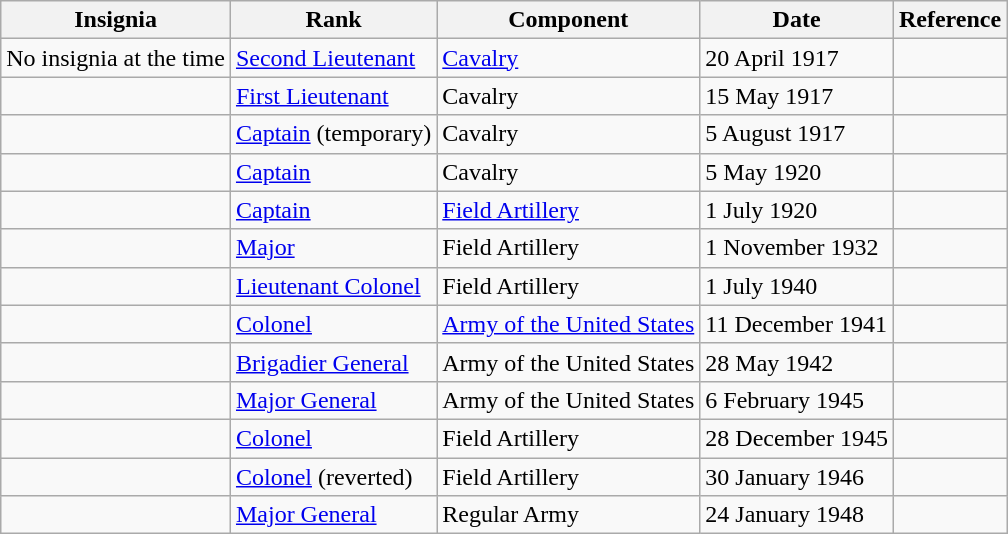<table class="wikitable">
<tr>
<th>Insignia</th>
<th>Rank</th>
<th>Component</th>
<th>Date</th>
<th>Reference</th>
</tr>
<tr>
<td> No insignia at the time</td>
<td><a href='#'>Second Lieutenant</a></td>
<td><a href='#'>Cavalry</a></td>
<td>20 April 1917</td>
<td></td>
</tr>
<tr>
<td></td>
<td><a href='#'>First Lieutenant</a></td>
<td>Cavalry</td>
<td>15 May 1917</td>
<td></td>
</tr>
<tr>
<td></td>
<td><a href='#'>Captain</a> (temporary)</td>
<td>Cavalry</td>
<td>5 August 1917</td>
<td></td>
</tr>
<tr>
<td></td>
<td><a href='#'>Captain</a></td>
<td>Cavalry</td>
<td>5 May 1920</td>
<td></td>
</tr>
<tr>
<td></td>
<td><a href='#'>Captain</a></td>
<td><a href='#'>Field Artillery</a></td>
<td>1 July 1920</td>
<td></td>
</tr>
<tr>
<td></td>
<td><a href='#'>Major</a></td>
<td>Field Artillery</td>
<td>1 November 1932</td>
<td></td>
</tr>
<tr>
<td></td>
<td><a href='#'>Lieutenant Colonel</a></td>
<td>Field Artillery</td>
<td>1 July 1940</td>
<td></td>
</tr>
<tr>
<td></td>
<td><a href='#'>Colonel</a></td>
<td><a href='#'>Army of the United States</a></td>
<td>11 December 1941</td>
<td></td>
</tr>
<tr>
<td></td>
<td><a href='#'>Brigadier General</a></td>
<td>Army of the United States</td>
<td>28 May 1942</td>
<td></td>
</tr>
<tr>
<td></td>
<td><a href='#'>Major General</a></td>
<td>Army of the United States</td>
<td>6 February 1945</td>
<td></td>
</tr>
<tr>
<td></td>
<td><a href='#'>Colonel</a></td>
<td>Field Artillery</td>
<td>28 December 1945</td>
<td></td>
</tr>
<tr>
<td></td>
<td><a href='#'>Colonel</a> (reverted)</td>
<td>Field Artillery</td>
<td>30 January 1946</td>
<td></td>
</tr>
<tr>
<td></td>
<td><a href='#'>Major General</a></td>
<td>Regular Army</td>
<td>24 January 1948</td>
<td></td>
</tr>
</table>
